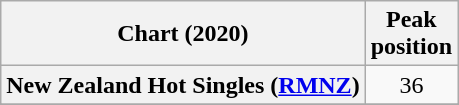<table class="wikitable sortable plainrowheaders" style="text-align:center">
<tr>
<th scope="col">Chart (2020)</th>
<th scope="col">Peak<br> position</th>
</tr>
<tr>
<th scope="row">New Zealand Hot Singles (<a href='#'>RMNZ</a>)</th>
<td>36</td>
</tr>
<tr>
</tr>
<tr>
</tr>
<tr>
</tr>
</table>
